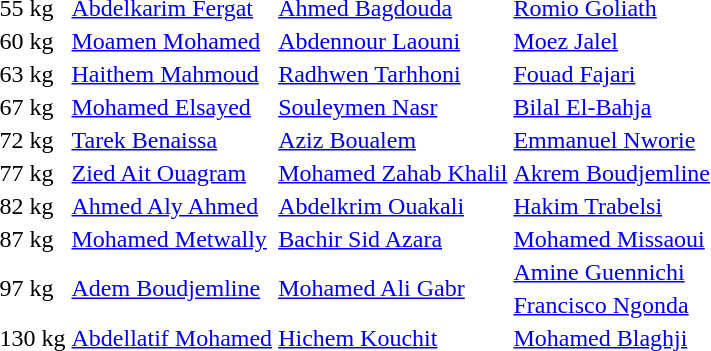<table>
<tr>
<td>55 kg</td>
<td> <a href='#'>Abdelkarim Fergat</a></td>
<td> <a href='#'>Ahmed Bagdouda</a></td>
<td> <a href='#'>Romio Goliath</a></td>
</tr>
<tr>
<td>60 kg</td>
<td> <a href='#'>Moamen Mohamed</a></td>
<td> <a href='#'>Abdennour Laouni</a></td>
<td> <a href='#'>Moez Jalel</a></td>
</tr>
<tr>
<td>63 kg</td>
<td> <a href='#'>Haithem Mahmoud</a></td>
<td> <a href='#'>Radhwen Tarhhoni</a></td>
<td> <a href='#'>Fouad Fajari</a></td>
</tr>
<tr>
<td>67 kg</td>
<td> <a href='#'>Mohamed Elsayed</a></td>
<td> <a href='#'>Souleymen Nasr</a></td>
<td> <a href='#'>Bilal El-Bahja</a></td>
</tr>
<tr>
<td>72 kg</td>
<td> <a href='#'>Tarek Benaissa</a></td>
<td> <a href='#'>Aziz Boualem</a></td>
<td> <a href='#'>Emmanuel Nworie</a></td>
</tr>
<tr>
<td>77 kg</td>
<td> <a href='#'>Zied Ait Ouagram</a></td>
<td> <a href='#'>Mohamed Zahab Khalil</a></td>
<td> <a href='#'>Akrem Boudjemline</a></td>
</tr>
<tr>
<td>82 kg</td>
<td> <a href='#'>Ahmed Aly Ahmed</a></td>
<td> <a href='#'>Abdelkrim Ouakali</a></td>
<td> <a href='#'>Hakim Trabelsi</a></td>
</tr>
<tr>
<td>87 kg</td>
<td> <a href='#'>Mohamed Metwally</a></td>
<td> <a href='#'>Bachir Sid Azara</a></td>
<td> <a href='#'>Mohamed Missaoui</a></td>
</tr>
<tr>
<td rowspan=2>97 kg</td>
<td rowspan=2> <a href='#'>Adem Boudjemline</a></td>
<td rowspan=2> <a href='#'>Mohamed Ali Gabr</a></td>
<td> <a href='#'>Amine Guennichi</a></td>
</tr>
<tr>
<td> <a href='#'>Francisco Ngonda</a></td>
</tr>
<tr>
<td>130 kg</td>
<td> <a href='#'>Abdellatif Mohamed</a></td>
<td> <a href='#'>Hichem Kouchit</a></td>
<td> <a href='#'>Mohamed Blaghji</a></td>
</tr>
</table>
